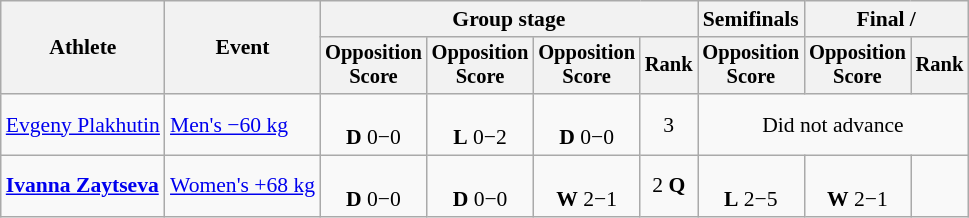<table class="wikitable" style="text-align:center; font-size:90%">
<tr>
<th rowspan=2>Athlete</th>
<th rowspan=2>Event</th>
<th colspan=4>Group stage</th>
<th>Semifinals</th>
<th colspan=2>Final / </th>
</tr>
<tr style="font-size:95%">
<th>Opposition<br>Score</th>
<th>Opposition<br>Score</th>
<th>Opposition<br>Score</th>
<th>Rank</th>
<th>Opposition<br>Score</th>
<th>Opposition<br>Score</th>
<th>Rank</th>
</tr>
<tr>
<td align=left><a href='#'>Evgeny Plakhutin</a></td>
<td align=left><a href='#'>Men's −60 kg</a></td>
<td><br><strong>D</strong> 0−0</td>
<td><br><strong>L</strong> 0−2</td>
<td><br><strong>D</strong> 0−0</td>
<td>3</td>
<td colspan=3>Did not advance</td>
</tr>
<tr>
<td align=left><strong><a href='#'>Ivanna Zaytseva</a></strong></td>
<td align=left><a href='#'>Women's +68 kg</a></td>
<td><br><strong>D</strong> 0−0</td>
<td><br><strong>D</strong> 0−0</td>
<td><br><strong>W</strong> 2−1</td>
<td>2 <strong>Q</strong></td>
<td><br><strong>L</strong> 2−5</td>
<td><br><strong>W</strong> 2−1</td>
<td></td>
</tr>
</table>
